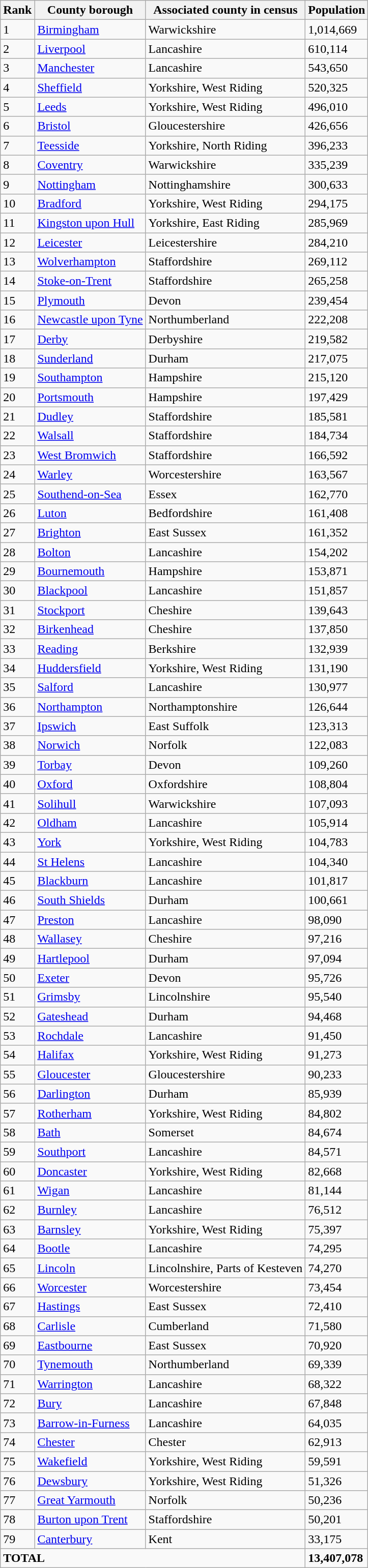<table class="wikitable sortable">
<tr>
<th>Rank</th>
<th>County borough</th>
<th>Associated county in census</th>
<th>Population</th>
</tr>
<tr>
<td>1</td>
<td><a href='#'>Birmingham</a></td>
<td>Warwickshire</td>
<td>1,014,669</td>
</tr>
<tr>
<td>2</td>
<td><a href='#'>Liverpool</a></td>
<td>Lancashire</td>
<td>610,114</td>
</tr>
<tr>
<td>3</td>
<td><a href='#'>Manchester</a></td>
<td>Lancashire</td>
<td>543,650</td>
</tr>
<tr>
<td>4</td>
<td><a href='#'>Sheffield</a></td>
<td>Yorkshire, West Riding</td>
<td>520,325</td>
</tr>
<tr>
<td>5</td>
<td><a href='#'>Leeds</a></td>
<td>Yorkshire, West Riding</td>
<td>496,010</td>
</tr>
<tr>
<td>6</td>
<td><a href='#'>Bristol</a></td>
<td>Gloucestershire</td>
<td>426,656</td>
</tr>
<tr>
<td>7</td>
<td><a href='#'>Teesside</a></td>
<td>Yorkshire, North Riding</td>
<td>396,233</td>
</tr>
<tr>
<td>8</td>
<td><a href='#'>Coventry</a></td>
<td>Warwickshire</td>
<td>335,239</td>
</tr>
<tr>
<td>9</td>
<td><a href='#'>Nottingham</a></td>
<td>Nottinghamshire</td>
<td>300,633</td>
</tr>
<tr>
<td>10</td>
<td><a href='#'>Bradford</a></td>
<td>Yorkshire, West Riding</td>
<td>294,175</td>
</tr>
<tr>
<td>11</td>
<td><a href='#'>Kingston upon Hull</a></td>
<td>Yorkshire, East Riding</td>
<td>285,969</td>
</tr>
<tr>
<td>12</td>
<td><a href='#'>Leicester</a></td>
<td>Leicestershire</td>
<td>284,210</td>
</tr>
<tr>
<td>13</td>
<td><a href='#'>Wolverhampton</a></td>
<td>Staffordshire</td>
<td>269,112</td>
</tr>
<tr>
<td>14</td>
<td><a href='#'>Stoke-on-Trent</a></td>
<td>Staffordshire</td>
<td>265,258</td>
</tr>
<tr>
<td>15</td>
<td><a href='#'>Plymouth</a></td>
<td>Devon</td>
<td>239,454</td>
</tr>
<tr>
<td>16</td>
<td><a href='#'>Newcastle upon Tyne</a></td>
<td>Northumberland</td>
<td>222,208</td>
</tr>
<tr>
<td>17</td>
<td><a href='#'>Derby</a></td>
<td>Derbyshire</td>
<td>219,582</td>
</tr>
<tr>
<td>18</td>
<td><a href='#'>Sunderland</a></td>
<td>Durham</td>
<td>217,075</td>
</tr>
<tr>
<td>19</td>
<td><a href='#'>Southampton</a></td>
<td>Hampshire</td>
<td>215,120</td>
</tr>
<tr>
<td>20</td>
<td><a href='#'>Portsmouth</a></td>
<td>Hampshire</td>
<td>197,429</td>
</tr>
<tr>
<td>21</td>
<td><a href='#'>Dudley</a></td>
<td>Staffordshire</td>
<td>185,581</td>
</tr>
<tr>
<td>22</td>
<td><a href='#'>Walsall</a></td>
<td>Staffordshire</td>
<td>184,734</td>
</tr>
<tr>
<td>23</td>
<td><a href='#'>West Bromwich</a></td>
<td>Staffordshire</td>
<td>166,592</td>
</tr>
<tr>
<td>24</td>
<td><a href='#'>Warley</a></td>
<td>Worcestershire</td>
<td>163,567</td>
</tr>
<tr>
<td>25</td>
<td><a href='#'>Southend-on-Sea</a></td>
<td>Essex</td>
<td>162,770</td>
</tr>
<tr>
<td>26</td>
<td><a href='#'>Luton</a></td>
<td>Bedfordshire</td>
<td>161,408</td>
</tr>
<tr>
<td>27</td>
<td><a href='#'>Brighton</a></td>
<td>East Sussex</td>
<td>161,352</td>
</tr>
<tr>
<td>28</td>
<td><a href='#'>Bolton</a></td>
<td>Lancashire</td>
<td>154,202</td>
</tr>
<tr>
<td>29</td>
<td><a href='#'>Bournemouth</a></td>
<td>Hampshire</td>
<td>153,871</td>
</tr>
<tr>
<td>30</td>
<td><a href='#'>Blackpool</a></td>
<td>Lancashire</td>
<td>151,857</td>
</tr>
<tr>
<td>31</td>
<td><a href='#'>Stockport</a></td>
<td>Cheshire</td>
<td>139,643</td>
</tr>
<tr>
<td>32</td>
<td><a href='#'>Birkenhead</a></td>
<td>Cheshire</td>
<td>137,850</td>
</tr>
<tr>
<td>33</td>
<td><a href='#'>Reading</a></td>
<td>Berkshire</td>
<td>132,939</td>
</tr>
<tr>
<td>34</td>
<td><a href='#'>Huddersfield</a></td>
<td>Yorkshire, West Riding</td>
<td>131,190</td>
</tr>
<tr>
<td>35</td>
<td><a href='#'>Salford</a></td>
<td>Lancashire</td>
<td>130,977</td>
</tr>
<tr>
<td>36</td>
<td><a href='#'>Northampton</a></td>
<td>Northamptonshire</td>
<td>126,644</td>
</tr>
<tr>
<td>37</td>
<td><a href='#'>Ipswich</a></td>
<td>East Suffolk</td>
<td>123,313</td>
</tr>
<tr>
<td>38</td>
<td><a href='#'>Norwich</a></td>
<td>Norfolk</td>
<td>122,083</td>
</tr>
<tr>
<td>39</td>
<td><a href='#'>Torbay</a></td>
<td>Devon</td>
<td>109,260</td>
</tr>
<tr>
<td>40</td>
<td><a href='#'>Oxford</a></td>
<td>Oxfordshire</td>
<td>108,804</td>
</tr>
<tr>
<td>41</td>
<td><a href='#'>Solihull</a></td>
<td>Warwickshire</td>
<td>107,093</td>
</tr>
<tr>
<td>42</td>
<td><a href='#'>Oldham</a></td>
<td>Lancashire</td>
<td>105,914</td>
</tr>
<tr>
<td>43</td>
<td><a href='#'>York</a></td>
<td>Yorkshire, West Riding</td>
<td>104,783</td>
</tr>
<tr>
<td>44</td>
<td><a href='#'>St Helens</a></td>
<td>Lancashire</td>
<td>104,340</td>
</tr>
<tr>
<td>45</td>
<td><a href='#'>Blackburn</a></td>
<td>Lancashire</td>
<td>101,817</td>
</tr>
<tr>
<td>46</td>
<td><a href='#'>South Shields</a></td>
<td>Durham</td>
<td>100,661</td>
</tr>
<tr>
<td>47</td>
<td><a href='#'>Preston</a></td>
<td>Lancashire</td>
<td>98,090</td>
</tr>
<tr>
<td>48</td>
<td><a href='#'>Wallasey</a></td>
<td>Cheshire</td>
<td>97,216</td>
</tr>
<tr>
<td>49</td>
<td><a href='#'>Hartlepool</a></td>
<td>Durham</td>
<td>97,094</td>
</tr>
<tr>
<td>50</td>
<td><a href='#'>Exeter</a></td>
<td>Devon</td>
<td>95,726</td>
</tr>
<tr>
<td>51</td>
<td><a href='#'>Grimsby</a></td>
<td>Lincolnshire</td>
<td>95,540</td>
</tr>
<tr>
<td>52</td>
<td><a href='#'>Gateshead</a></td>
<td>Durham</td>
<td>94,468</td>
</tr>
<tr>
<td>53</td>
<td><a href='#'>Rochdale</a></td>
<td>Lancashire</td>
<td>91,450</td>
</tr>
<tr>
<td>54</td>
<td><a href='#'>Halifax</a></td>
<td>Yorkshire, West Riding</td>
<td>91,273</td>
</tr>
<tr>
<td>55</td>
<td><a href='#'>Gloucester</a></td>
<td>Gloucestershire</td>
<td>90,233</td>
</tr>
<tr>
<td>56</td>
<td><a href='#'>Darlington</a></td>
<td>Durham</td>
<td>85,939</td>
</tr>
<tr>
<td>57</td>
<td><a href='#'>Rotherham</a></td>
<td>Yorkshire, West Riding</td>
<td>84,802</td>
</tr>
<tr>
<td>58</td>
<td><a href='#'>Bath</a></td>
<td>Somerset</td>
<td>84,674</td>
</tr>
<tr>
<td>59</td>
<td><a href='#'>Southport</a></td>
<td>Lancashire</td>
<td>84,571</td>
</tr>
<tr>
<td>60</td>
<td><a href='#'>Doncaster</a></td>
<td>Yorkshire, West Riding</td>
<td>82,668</td>
</tr>
<tr>
<td>61</td>
<td><a href='#'>Wigan</a></td>
<td>Lancashire</td>
<td>81,144</td>
</tr>
<tr>
<td>62</td>
<td><a href='#'>Burnley</a></td>
<td>Lancashire</td>
<td>76,512</td>
</tr>
<tr>
<td>63</td>
<td><a href='#'>Barnsley</a></td>
<td>Yorkshire, West Riding</td>
<td>75,397</td>
</tr>
<tr>
<td>64</td>
<td><a href='#'>Bootle</a></td>
<td>Lancashire</td>
<td>74,295</td>
</tr>
<tr>
<td>65</td>
<td><a href='#'>Lincoln</a></td>
<td>Lincolnshire, Parts of Kesteven</td>
<td>74,270</td>
</tr>
<tr>
<td>66</td>
<td><a href='#'>Worcester</a></td>
<td>Worcestershire</td>
<td>73,454</td>
</tr>
<tr>
<td>67</td>
<td><a href='#'>Hastings</a></td>
<td>East Sussex</td>
<td>72,410</td>
</tr>
<tr>
<td>68</td>
<td><a href='#'>Carlisle</a></td>
<td>Cumberland</td>
<td>71,580</td>
</tr>
<tr>
<td>69</td>
<td><a href='#'>Eastbourne</a></td>
<td>East Sussex</td>
<td>70,920</td>
</tr>
<tr>
<td>70</td>
<td><a href='#'>Tynemouth</a></td>
<td>Northumberland</td>
<td>69,339</td>
</tr>
<tr>
<td>71</td>
<td><a href='#'>Warrington</a></td>
<td>Lancashire</td>
<td>68,322</td>
</tr>
<tr>
<td>72</td>
<td><a href='#'>Bury</a></td>
<td>Lancashire</td>
<td>67,848</td>
</tr>
<tr>
<td>73</td>
<td><a href='#'>Barrow-in-Furness</a></td>
<td>Lancashire</td>
<td>64,035</td>
</tr>
<tr>
<td>74</td>
<td><a href='#'>Chester</a></td>
<td>Chester</td>
<td>62,913</td>
</tr>
<tr>
<td>75</td>
<td><a href='#'>Wakefield</a></td>
<td>Yorkshire, West Riding</td>
<td>59,591</td>
</tr>
<tr>
<td>76</td>
<td><a href='#'>Dewsbury</a></td>
<td>Yorkshire, West Riding</td>
<td>51,326</td>
</tr>
<tr>
<td>77</td>
<td><a href='#'>Great Yarmouth</a></td>
<td>Norfolk</td>
<td>50,236</td>
</tr>
<tr>
<td>78</td>
<td><a href='#'>Burton upon Trent</a></td>
<td>Staffordshire</td>
<td>50,201</td>
</tr>
<tr>
<td>79</td>
<td><a href='#'>Canterbury</a></td>
<td>Kent</td>
<td>33,175</td>
</tr>
<tr>
<td colspan="3"><strong>TOTAL</strong></td>
<td><strong>13,407,078</strong></td>
</tr>
</table>
